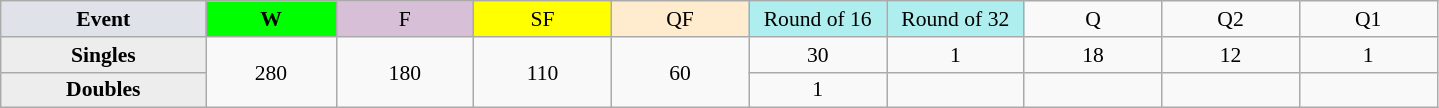<table class=wikitable style=font-size:90%;text-align:center>
<tr>
<td style="width:130px; background:#dfe2e9;"><strong>Event</strong></td>
<td style="width:80px; background:lime;"><strong>W</strong></td>
<td style="width:85px; background:thistle;">F</td>
<td style="width:85px; background:#ff0;">SF</td>
<td style="width:85px; background:#ffebcd;">QF</td>
<td style="width:85px; background:#afeeee;">Round of 16</td>
<td style="width:85px; background:#afeeee;">Round of 32</td>
<td width=85>Q</td>
<td width=85>Q2</td>
<td width=85>Q1</td>
</tr>
<tr>
<th style="background:#ededed;">Singles</th>
<td rowspan=2>280</td>
<td rowspan=2>180</td>
<td rowspan=2>110</td>
<td rowspan=2>60</td>
<td>30</td>
<td>1</td>
<td>18</td>
<td>12</td>
<td>1</td>
</tr>
<tr>
<th style="background:#ededed;">Doubles</th>
<td>1</td>
<td></td>
<td></td>
<td></td>
<td></td>
</tr>
</table>
